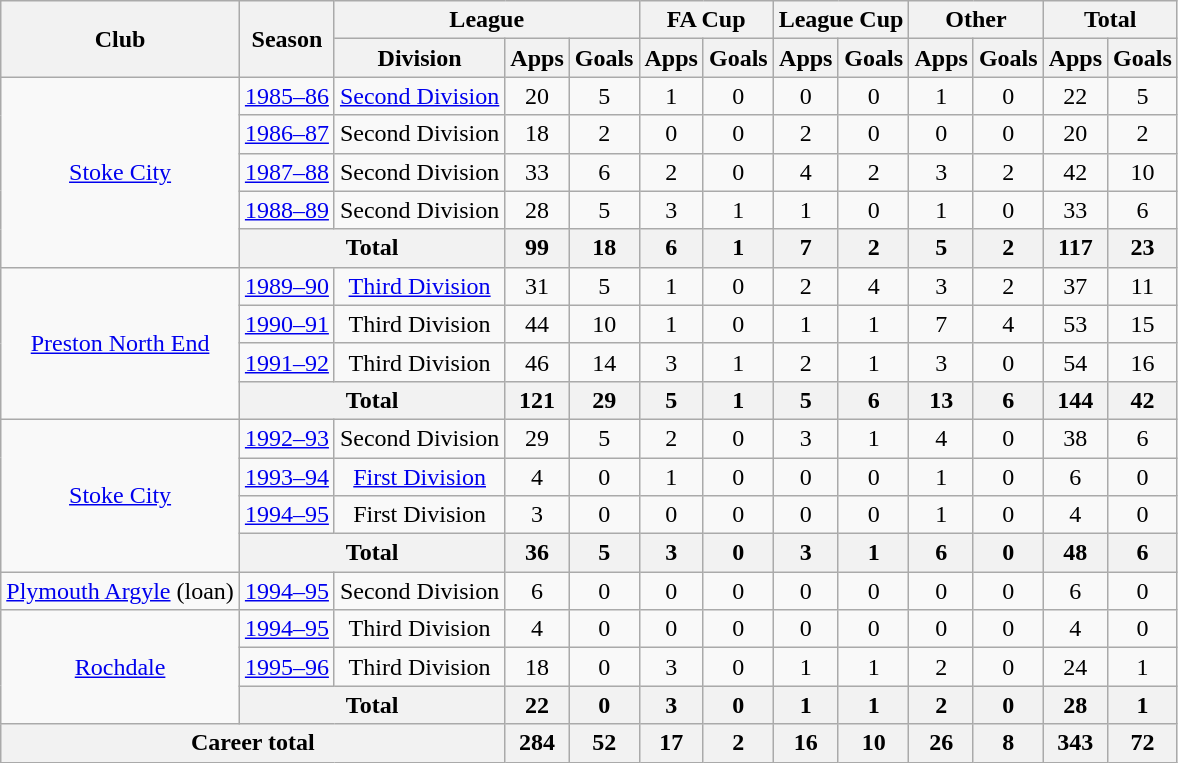<table class="wikitable" style="text-align: center;">
<tr>
<th rowspan="2">Club</th>
<th rowspan="2">Season</th>
<th colspan="3">League</th>
<th colspan="2">FA Cup</th>
<th colspan="2">League Cup</th>
<th colspan="2">Other</th>
<th colspan="2">Total</th>
</tr>
<tr>
<th>Division</th>
<th>Apps</th>
<th>Goals</th>
<th>Apps</th>
<th>Goals</th>
<th>Apps</th>
<th>Goals</th>
<th>Apps</th>
<th>Goals</th>
<th>Apps</th>
<th>Goals</th>
</tr>
<tr>
<td rowspan="5"><a href='#'>Stoke City</a></td>
<td><a href='#'>1985–86</a></td>
<td><a href='#'>Second Division</a></td>
<td>20</td>
<td>5</td>
<td>1</td>
<td>0</td>
<td>0</td>
<td>0</td>
<td>1</td>
<td>0</td>
<td>22</td>
<td>5</td>
</tr>
<tr>
<td><a href='#'>1986–87</a></td>
<td>Second Division</td>
<td>18</td>
<td>2</td>
<td>0</td>
<td>0</td>
<td>2</td>
<td>0</td>
<td>0</td>
<td>0</td>
<td>20</td>
<td>2</td>
</tr>
<tr>
<td><a href='#'>1987–88</a></td>
<td>Second Division</td>
<td>33</td>
<td>6</td>
<td>2</td>
<td>0</td>
<td>4</td>
<td>2</td>
<td>3</td>
<td>2</td>
<td>42</td>
<td>10</td>
</tr>
<tr>
<td><a href='#'>1988–89</a></td>
<td>Second Division</td>
<td>28</td>
<td>5</td>
<td>3</td>
<td>1</td>
<td>1</td>
<td>0</td>
<td>1</td>
<td>0</td>
<td>33</td>
<td>6</td>
</tr>
<tr>
<th colspan="2">Total</th>
<th>99</th>
<th>18</th>
<th>6</th>
<th>1</th>
<th>7</th>
<th>2</th>
<th>5</th>
<th>2</th>
<th>117</th>
<th>23</th>
</tr>
<tr>
<td rowspan="4"><a href='#'>Preston North End</a></td>
<td><a href='#'>1989–90</a></td>
<td><a href='#'>Third Division</a></td>
<td>31</td>
<td>5</td>
<td>1</td>
<td>0</td>
<td>2</td>
<td>4</td>
<td>3</td>
<td>2</td>
<td>37</td>
<td>11</td>
</tr>
<tr>
<td><a href='#'>1990–91</a></td>
<td>Third Division</td>
<td>44</td>
<td>10</td>
<td>1</td>
<td>0</td>
<td>1</td>
<td>1</td>
<td>7</td>
<td>4</td>
<td>53</td>
<td>15</td>
</tr>
<tr>
<td><a href='#'>1991–92</a></td>
<td>Third Division</td>
<td>46</td>
<td>14</td>
<td>3</td>
<td>1</td>
<td>2</td>
<td>1</td>
<td>3</td>
<td>0</td>
<td>54</td>
<td>16</td>
</tr>
<tr>
<th colspan="2">Total</th>
<th>121</th>
<th>29</th>
<th>5</th>
<th>1</th>
<th>5</th>
<th>6</th>
<th>13</th>
<th>6</th>
<th>144</th>
<th>42</th>
</tr>
<tr>
<td rowspan="4"><a href='#'>Stoke City</a></td>
<td><a href='#'>1992–93</a></td>
<td>Second Division</td>
<td>29</td>
<td>5</td>
<td>2</td>
<td>0</td>
<td>3</td>
<td>1</td>
<td>4</td>
<td>0</td>
<td>38</td>
<td>6</td>
</tr>
<tr>
<td><a href='#'>1993–94</a></td>
<td><a href='#'>First Division</a></td>
<td>4</td>
<td>0</td>
<td>1</td>
<td>0</td>
<td>0</td>
<td>0</td>
<td>1</td>
<td>0</td>
<td>6</td>
<td>0</td>
</tr>
<tr>
<td><a href='#'>1994–95</a></td>
<td>First Division</td>
<td>3</td>
<td>0</td>
<td>0</td>
<td>0</td>
<td>0</td>
<td>0</td>
<td>1</td>
<td>0</td>
<td>4</td>
<td>0</td>
</tr>
<tr>
<th colspan="2">Total</th>
<th>36</th>
<th>5</th>
<th>3</th>
<th>0</th>
<th>3</th>
<th>1</th>
<th>6</th>
<th>0</th>
<th>48</th>
<th>6</th>
</tr>
<tr>
<td><a href='#'>Plymouth Argyle</a> (loan)</td>
<td><a href='#'>1994–95</a></td>
<td>Second Division</td>
<td>6</td>
<td>0</td>
<td>0</td>
<td>0</td>
<td>0</td>
<td>0</td>
<td>0</td>
<td>0</td>
<td>6</td>
<td>0</td>
</tr>
<tr>
<td rowspan="3"><a href='#'>Rochdale</a></td>
<td><a href='#'>1994–95</a></td>
<td>Third Division</td>
<td>4</td>
<td>0</td>
<td>0</td>
<td>0</td>
<td>0</td>
<td>0</td>
<td>0</td>
<td>0</td>
<td>4</td>
<td>0</td>
</tr>
<tr>
<td><a href='#'>1995–96</a></td>
<td>Third Division</td>
<td>18</td>
<td>0</td>
<td>3</td>
<td>0</td>
<td>1</td>
<td>1</td>
<td>2</td>
<td>0</td>
<td>24</td>
<td>1</td>
</tr>
<tr>
<th colspan="2">Total</th>
<th>22</th>
<th>0</th>
<th>3</th>
<th>0</th>
<th>1</th>
<th>1</th>
<th>2</th>
<th>0</th>
<th>28</th>
<th>1</th>
</tr>
<tr>
<th colspan="3">Career total</th>
<th>284</th>
<th>52</th>
<th>17</th>
<th>2</th>
<th>16</th>
<th>10</th>
<th>26</th>
<th>8</th>
<th>343</th>
<th>72</th>
</tr>
</table>
